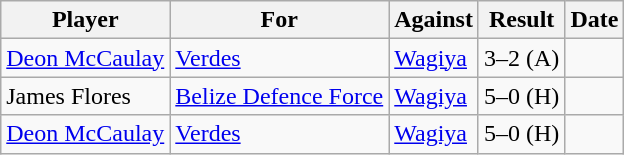<table class="wikitable">
<tr>
<th>Player</th>
<th>For</th>
<th>Against</th>
<th align=center>Result</th>
<th>Date</th>
</tr>
<tr>
<td> <a href='#'>Deon McCaulay</a></td>
<td><a href='#'>Verdes</a></td>
<td><a href='#'>Wagiya</a></td>
<td align="center">3–2 (A)</td>
<td></td>
</tr>
<tr>
<td> James Flores</td>
<td><a href='#'>Belize Defence Force</a></td>
<td><a href='#'>Wagiya</a></td>
<td align="center">5–0 (H)</td>
<td></td>
</tr>
<tr>
<td> <a href='#'>Deon McCaulay</a></td>
<td><a href='#'>Verdes</a></td>
<td><a href='#'>Wagiya</a></td>
<td align="center">5–0 (H)</td>
<td></td>
</tr>
</table>
